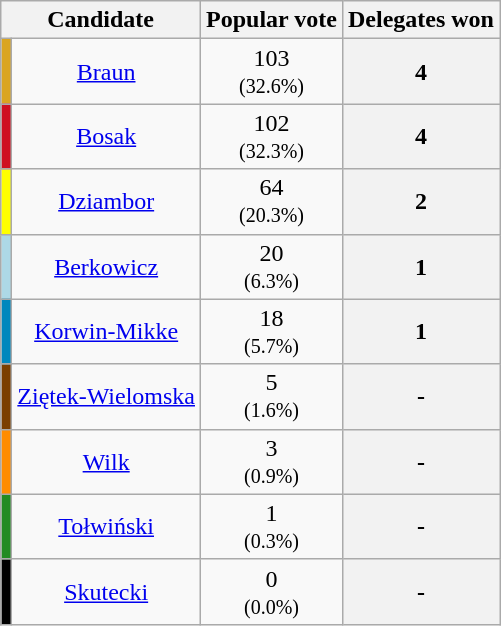<table class="wikitable sortable" style="text-align:center;">
<tr>
<th colspan=2>Candidate</th>
<th>Popular vote</th>
<th>Delegates won</th>
</tr>
<tr>
<td style="background:#DAA520;"></td>
<td><a href='#'>Braun</a></td>
<td>103<br><small>(32.6%)</small></td>
<th scope="row" data-sort-value="4">4</th>
</tr>
<tr>
<td style="background:#CF1020;"></td>
<td><a href='#'>Bosak</a></td>
<td>102<br><small>(32.3%)</small></td>
<th scope="row" data-sort-value="4">4</th>
</tr>
<tr>
<td style="background:#FFFF00;"></td>
<td><a href='#'>Dziambor</a></td>
<td>64<br><small>(20.3%)</small></td>
<th scope="row" data-sort-value="2">2</th>
</tr>
<tr>
<td style="background:#ADD8E6;"></td>
<td><a href='#'>Berkowicz</a></td>
<td>20<br><small>(6.3%)</small></td>
<th scope="row" data-sort-value="1">1</th>
</tr>
<tr>
<td style="background:#0087BD;"></td>
<td><a href='#'>Korwin-Mikke</a></td>
<td>18<br><small>(5.7%)</small></td>
<th scope="row" data-sort-value="1">1</th>
</tr>
<tr>
<td style="background:#7B3F00;"></td>
<td><a href='#'>Ziętek-Wielomska</a></td>
<td>5<br><small>(1.6%)</small></td>
<th scope="row" data-sort-value="-">-</th>
</tr>
<tr>
<td style="background:#FF8C00;"></td>
<td><a href='#'>Wilk</a></td>
<td>3<br><small>(0.9%)</small></td>
<th scope="row" data-sort-value="-">-</th>
</tr>
<tr>
<td style="background:#228B22;"></td>
<td><a href='#'>Tołwiński</a></td>
<td>1<br><small>(0.3%)</small></td>
<th scope="row" data-sort-value="-">-</th>
</tr>
<tr>
<td style="background:#000000;"></td>
<td><a href='#'>Skutecki</a></td>
<td>0<br><small>(0.0%)</small></td>
<th scope="row" data-sort-value="-">-</th>
</tr>
</table>
